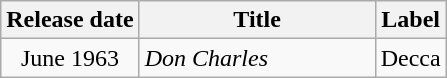<table class="wikitable sortable">
<tr>
<th>Release date</th>
<th style="width:150px;">Title</th>
<th>Label</th>
</tr>
<tr>
<td style="text-align:center;">June 1963</td>
<td><em>Don Charles</em></td>
<td>Decca</td>
</tr>
</table>
